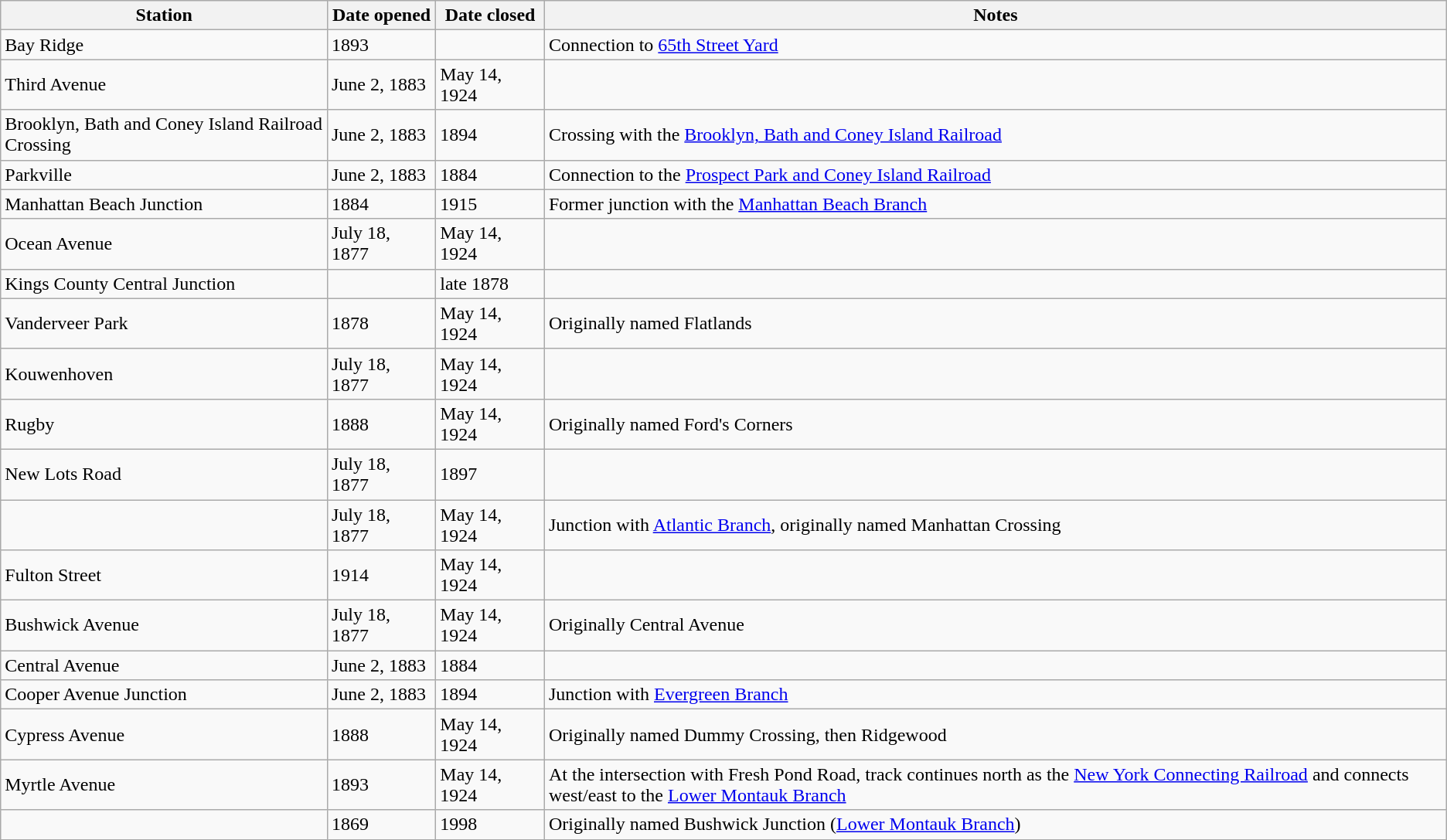<table class=wikitable>
<tr>
<th>Station</th>
<th>Date opened</th>
<th>Date closed</th>
<th>Notes</th>
</tr>
<tr>
<td>Bay Ridge</td>
<td>1893</td>
<td></td>
<td>Connection to <a href='#'>65th Street Yard</a></td>
</tr>
<tr>
<td>Third Avenue</td>
<td>June 2, 1883</td>
<td>May 14, 1924</td>
<td></td>
</tr>
<tr>
<td>Brooklyn, Bath and Coney Island Railroad Crossing</td>
<td>June 2, 1883</td>
<td>1894</td>
<td>Crossing with the <a href='#'>Brooklyn, Bath and Coney Island Railroad</a></td>
</tr>
<tr>
<td>Parkville</td>
<td>June 2, 1883</td>
<td>1884</td>
<td>Connection to the <a href='#'>Prospect Park and Coney Island Railroad</a></td>
</tr>
<tr>
<td>Manhattan Beach Junction</td>
<td>1884</td>
<td>1915</td>
<td>Former junction with the <a href='#'>Manhattan Beach Branch</a></td>
</tr>
<tr>
<td>Ocean Avenue</td>
<td>July 18, 1877</td>
<td>May 14, 1924</td>
<td></td>
</tr>
<tr>
<td>Kings County Central Junction</td>
<td></td>
<td>late 1878</td>
<td></td>
</tr>
<tr>
<td>Vanderveer Park</td>
<td>1878</td>
<td>May 14, 1924</td>
<td>Originally named Flatlands</td>
</tr>
<tr>
<td>Kouwenhoven</td>
<td>July 18, 1877</td>
<td>May 14, 1924</td>
<td></td>
</tr>
<tr>
<td>Rugby</td>
<td>1888</td>
<td>May 14, 1924</td>
<td>Originally named Ford's Corners</td>
</tr>
<tr>
<td>New Lots Road</td>
<td>July 18, 1877</td>
<td>1897</td>
<td></td>
</tr>
<tr>
<td></td>
<td>July 18, 1877</td>
<td>May 14, 1924</td>
<td>Junction with <a href='#'>Atlantic Branch</a>, originally named Manhattan Crossing</td>
</tr>
<tr>
<td>Fulton Street</td>
<td>1914</td>
<td>May 14, 1924</td>
<td></td>
</tr>
<tr>
<td>Bushwick Avenue</td>
<td>July 18, 1877</td>
<td>May 14, 1924</td>
<td>Originally Central Avenue</td>
</tr>
<tr>
<td>Central Avenue</td>
<td>June 2, 1883</td>
<td>1884</td>
<td></td>
</tr>
<tr>
<td>Cooper Avenue Junction</td>
<td>June 2, 1883</td>
<td>1894</td>
<td>Junction with <a href='#'>Evergreen Branch</a></td>
</tr>
<tr>
<td>Cypress Avenue</td>
<td>1888</td>
<td>May 14, 1924</td>
<td>Originally named Dummy Crossing, then Ridgewood</td>
</tr>
<tr>
<td>Myrtle Avenue</td>
<td>1893</td>
<td>May 14, 1924</td>
<td>At the intersection with Fresh Pond Road, track continues north as the <a href='#'>New York Connecting Railroad</a> and connects west/east to the <a href='#'>Lower Montauk Branch</a></td>
</tr>
<tr>
<td></td>
<td>1869</td>
<td>1998</td>
<td>Originally named Bushwick Junction (<a href='#'>Lower Montauk Branch</a>)</td>
</tr>
</table>
